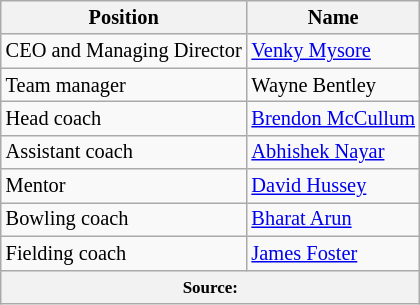<table class="wikitable" style="font-size:85%;">
<tr>
<th>Position</th>
<th>Name</th>
</tr>
<tr>
<td>CEO and Managing Director</td>
<td><a href='#'>Venky Mysore</a></td>
</tr>
<tr>
<td>Team manager</td>
<td>Wayne Bentley</td>
</tr>
<tr>
<td>Head coach</td>
<td><a href='#'>Brendon McCullum</a></td>
</tr>
<tr>
<td>Assistant coach</td>
<td><a href='#'>Abhishek Nayar</a></td>
</tr>
<tr>
<td>Mentor</td>
<td><a href='#'>David Hussey</a></td>
</tr>
<tr>
<td>Bowling coach</td>
<td><a href='#'>Bharat Arun</a></td>
</tr>
<tr>
<td>Fielding coach</td>
<td><a href='#'>James Foster</a></td>
</tr>
<tr>
<th colspan="2" style="text-align: center;"><small>Source:</small></th>
</tr>
</table>
